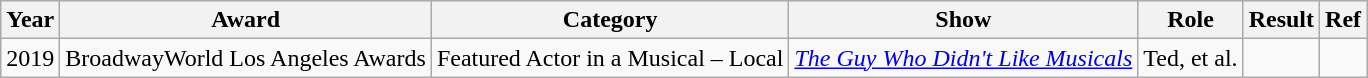<table class="wikitable">
<tr>
<th>Year</th>
<th>Award</th>
<th>Category</th>
<th>Show</th>
<th>Role</th>
<th>Result</th>
<th>Ref</th>
</tr>
<tr>
<td>2019</td>
<td>BroadwayWorld Los Angeles Awards</td>
<td>Featured Actor in a Musical – Local</td>
<td><em><a href='#'>The Guy Who Didn't Like Musicals</a></em></td>
<td>Ted, et al.</td>
<td></td>
<td></td>
</tr>
</table>
